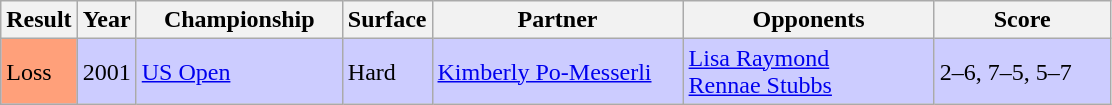<table class="sortable wikitable">
<tr>
<th>Result</th>
<th>Year</th>
<th style="width:130px">Championship</th>
<th style="width:50px">Surface</th>
<th style="width:160px">Partner</th>
<th style="width:160px">Opponents</th>
<th style="width:110px"  class="unsortable">Score</th>
</tr>
<tr style="background:#ccccff;">
<td style="background:#ffa07a;">Loss</td>
<td>2001</td>
<td><a href='#'>US Open</a></td>
<td>Hard</td>
<td> <a href='#'>Kimberly Po-Messerli</a></td>
<td> <a href='#'>Lisa Raymond</a> <br>  <a href='#'>Rennae Stubbs</a></td>
<td>2–6, 7–5, 5–7</td>
</tr>
</table>
